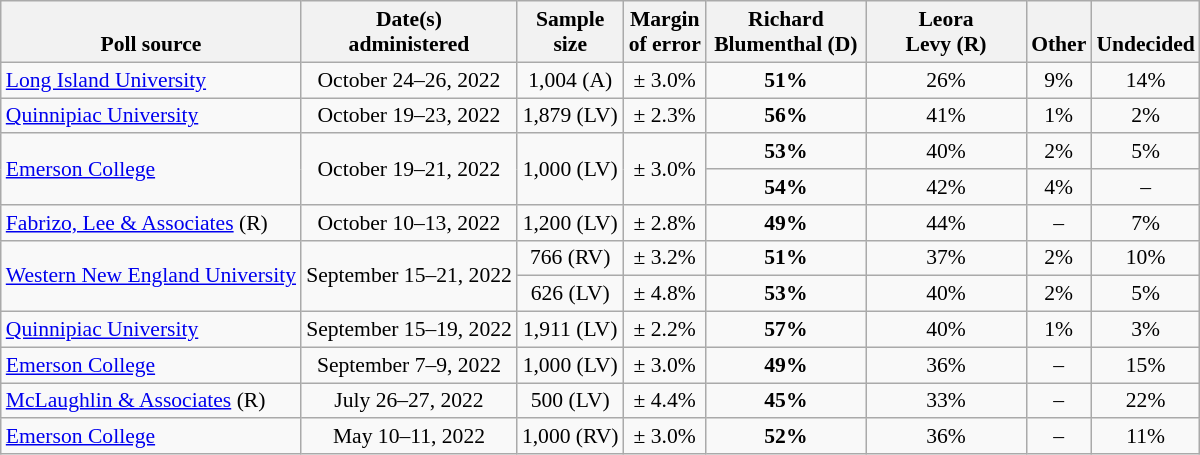<table class="wikitable" style="font-size:90%;text-align:center;">
<tr valign=bottom>
<th>Poll source</th>
<th>Date(s)<br>administered</th>
<th>Sample<br>size</th>
<th>Margin<br>of error</th>
<th style="width:100px;">Richard<br>Blumenthal (D)</th>
<th style="width:100px;">Leora<br>Levy (R)</th>
<th>Other</th>
<th>Undecided</th>
</tr>
<tr>
<td style="text-align:left;"><a href='#'>Long Island University</a></td>
<td>October 24–26, 2022</td>
<td>1,004 (A)</td>
<td>± 3.0%</td>
<td><strong>51%</strong></td>
<td>26%</td>
<td>9%</td>
<td>14%</td>
</tr>
<tr>
<td style="text-align:left;"><a href='#'>Quinnipiac University</a></td>
<td>October 19–23, 2022</td>
<td>1,879 (LV)</td>
<td>± 2.3%</td>
<td><strong>56%</strong></td>
<td>41%</td>
<td>1%</td>
<td>2%</td>
</tr>
<tr>
<td style="text-align:left;" rowspan="2"><a href='#'>Emerson College</a></td>
<td rowspan="2">October 19–21, 2022</td>
<td rowspan="2">1,000 (LV)</td>
<td rowspan="2">± 3.0%</td>
<td><strong>53%</strong></td>
<td>40%</td>
<td>2%</td>
<td>5%</td>
</tr>
<tr>
<td><strong>54%</strong></td>
<td>42%</td>
<td>4%</td>
<td>–</td>
</tr>
<tr>
<td style="text-align:left;"><a href='#'>Fabrizo, Lee & Associates</a> (R)</td>
<td>October 10–13, 2022</td>
<td>1,200 (LV)</td>
<td>± 2.8%</td>
<td><strong>49%</strong></td>
<td>44%</td>
<td>–</td>
<td>7%</td>
</tr>
<tr>
<td style="text-align:left;" rowspan="2"><a href='#'>Western New England University</a></td>
<td rowspan="2">September 15–21, 2022</td>
<td>766 (RV)</td>
<td>± 3.2%</td>
<td><strong>51%</strong></td>
<td>37%</td>
<td>2%</td>
<td>10%</td>
</tr>
<tr>
<td>626 (LV)</td>
<td>± 4.8%</td>
<td><strong>53%</strong></td>
<td>40%</td>
<td>2%</td>
<td>5%</td>
</tr>
<tr>
<td style="text-align:left;"><a href='#'>Quinnipiac University</a></td>
<td>September 15–19, 2022</td>
<td>1,911 (LV)</td>
<td>± 2.2%</td>
<td><strong>57%</strong></td>
<td>40%</td>
<td>1%</td>
<td>3%</td>
</tr>
<tr>
<td style="text-align:left;"><a href='#'>Emerson College</a></td>
<td>September 7–9, 2022</td>
<td>1,000 (LV)</td>
<td>± 3.0%</td>
<td><strong>49%</strong></td>
<td>36%</td>
<td>–</td>
<td>15%</td>
</tr>
<tr>
<td style="text-align:left;"><a href='#'>McLaughlin & Associates</a> (R)</td>
<td>July 26–27, 2022</td>
<td>500 (LV)</td>
<td>± 4.4%</td>
<td><strong>45%</strong></td>
<td>33%</td>
<td>–</td>
<td>22%</td>
</tr>
<tr>
<td style="text-align:left;"><a href='#'>Emerson College</a></td>
<td>May 10–11, 2022</td>
<td>1,000 (RV)</td>
<td>± 3.0%</td>
<td><strong>52%</strong></td>
<td>36%</td>
<td>–</td>
<td>11%</td>
</tr>
</table>
